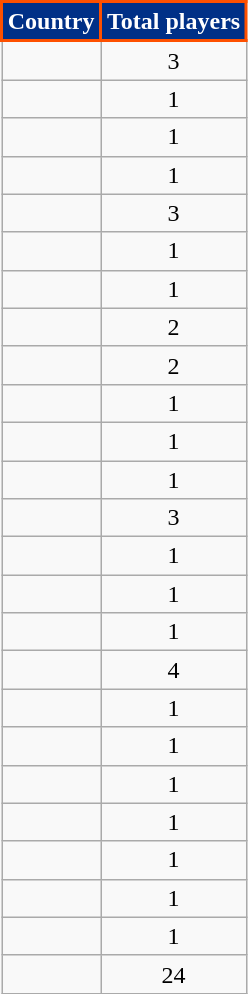<table class="wikitable sortable" style="text-align:center">
<tr>
<th style="background:#003087; color:#FFFFFF; border:2px solid #FE5000;" scope="col">Country</th>
<th style="background:#003087; color:#FFFFFF; border:2px solid #FE5000;" scope="col">Total players</th>
</tr>
<tr>
<td align="left"></td>
<td>3</td>
</tr>
<tr>
<td align="left"></td>
<td>1</td>
</tr>
<tr>
<td align="left"></td>
<td>1</td>
</tr>
<tr>
<td align="left"></td>
<td>1</td>
</tr>
<tr>
<td align="left"></td>
<td>3</td>
</tr>
<tr>
<td align="left"></td>
<td>1</td>
</tr>
<tr>
<td align="left"></td>
<td>1</td>
</tr>
<tr>
<td align="left"></td>
<td>2</td>
</tr>
<tr>
<td align="left"></td>
<td>2</td>
</tr>
<tr>
<td align="left"></td>
<td>1</td>
</tr>
<tr>
<td align="left"></td>
<td>1</td>
</tr>
<tr>
<td align="left"></td>
<td>1</td>
</tr>
<tr>
<td align="left"></td>
<td>3</td>
</tr>
<tr>
<td align="left"></td>
<td>1</td>
</tr>
<tr>
<td align="left"></td>
<td>1</td>
</tr>
<tr>
<td align="left"></td>
<td>1</td>
</tr>
<tr>
<td align="left"></td>
<td>4</td>
</tr>
<tr>
<td align="left"></td>
<td>1</td>
</tr>
<tr>
<td align="left"></td>
<td>1</td>
</tr>
<tr>
<td align="left"></td>
<td>1</td>
</tr>
<tr>
<td align="left"></td>
<td>1</td>
</tr>
<tr>
<td align="left"></td>
<td>1</td>
</tr>
<tr>
<td align="left"></td>
<td>1</td>
</tr>
<tr>
<td align="left"></td>
<td>1</td>
</tr>
<tr>
<td align="left"></td>
<td>24</td>
</tr>
</table>
